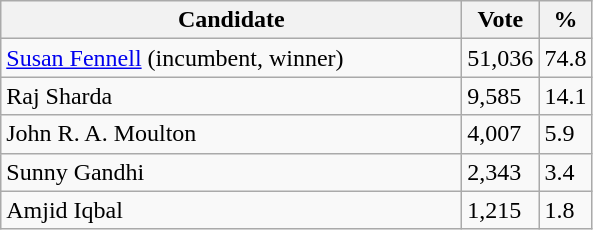<table class="wikitable">
<tr>
<th bgcolor="#DDDDFF" width="300px">Candidate</th>
<th bgcolor="#DDDDFF">Vote</th>
<th bgcolor="#DDDDFF">%</th>
</tr>
<tr>
<td><a href='#'>Susan Fennell</a> (incumbent, winner)</td>
<td>51,036</td>
<td>74.8</td>
</tr>
<tr>
<td>Raj Sharda</td>
<td>9,585</td>
<td>14.1</td>
</tr>
<tr>
<td>John R. A. Moulton</td>
<td>4,007</td>
<td>5.9</td>
</tr>
<tr>
<td>Sunny Gandhi</td>
<td>2,343</td>
<td>3.4</td>
</tr>
<tr>
<td>Amjid Iqbal</td>
<td>1,215</td>
<td>1.8</td>
</tr>
</table>
